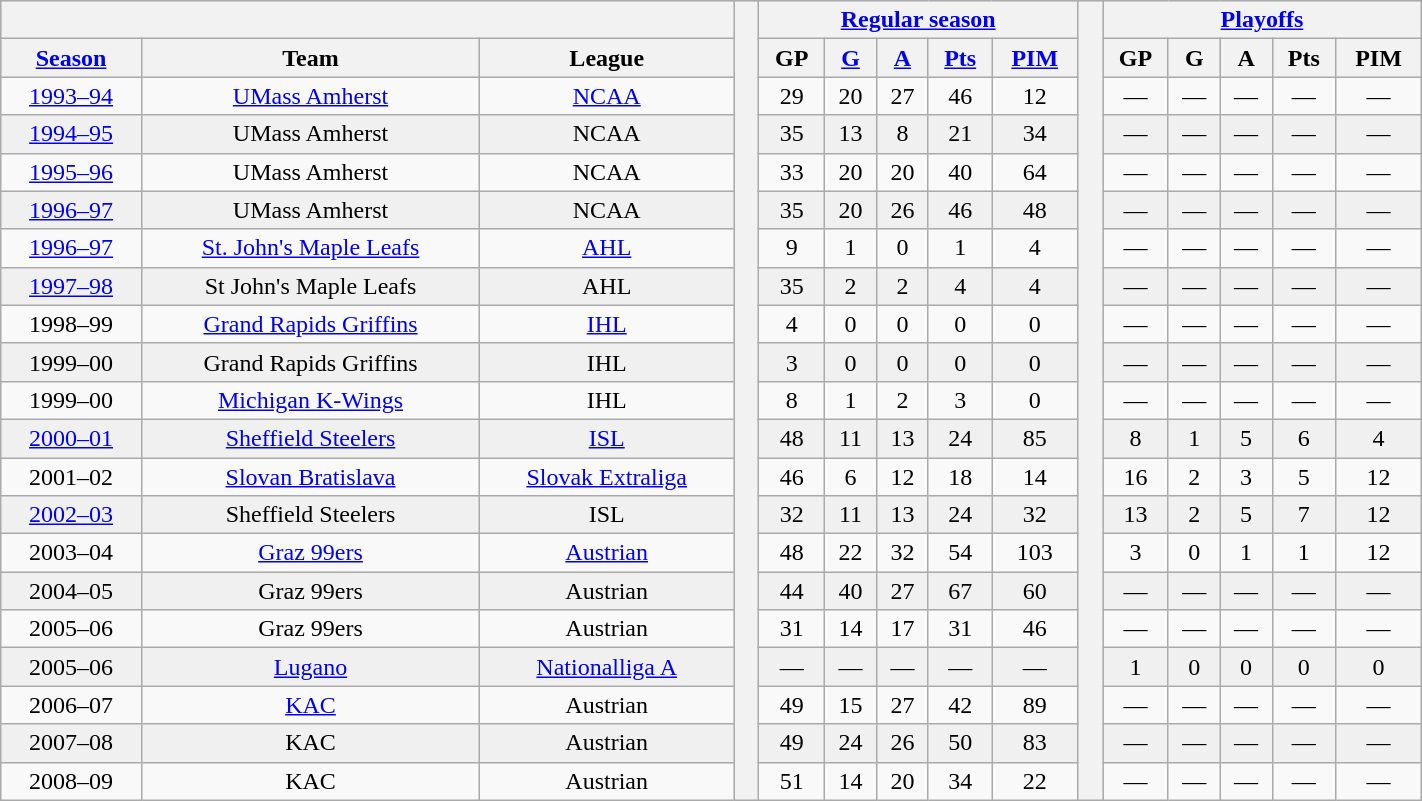<table class="wikitable"| BORDER="0" CELLPADDING="1" CELLSPACING="0" width="75%" style="text-align:centre">
<tr bgcolor="#e0e0e0">
<th colspan="3" bgcolor="#ffffff"> </th>
<th rowspan="99" bgcolor="#ffffff"> </th>
<th colspan="5"><a href='#'>Regular season</a></th>
<th rowspan="99" bgcolor="#ffffff"> </th>
<th colspan="5"><a href='#'>Playoffs</a></th>
</tr>
<tr bgcolor="#e0e0e0">
<th><a href='#'>Season</a></th>
<th>Team</th>
<th>League</th>
<th>GP</th>
<th><a href='#'>G</a></th>
<th><a href='#'>A</a></th>
<th><a href='#'>Pts</a></th>
<th><a href='#'>PIM</a></th>
<th>GP</th>
<th>G</th>
<th>A</th>
<th>Pts</th>
<th>PIM</th>
</tr>
<tr ALIGN="center">
<td><a href='#'>1993–94</a></td>
<td><a href='#'>UMass Amherst</a></td>
<td><a href='#'>NCAA</a></td>
<td>29</td>
<td>20</td>
<td>27</td>
<td>46</td>
<td>12</td>
<td>—</td>
<td>—</td>
<td>—</td>
<td>—</td>
<td>—</td>
</tr>
<tr ALIGN="center" bgcolor="#f0f0f0">
<td><a href='#'>1994–95</a></td>
<td>UMass Amherst</td>
<td>NCAA</td>
<td>35</td>
<td>13</td>
<td>8</td>
<td>21</td>
<td>34</td>
<td>—</td>
<td>—</td>
<td>—</td>
<td>—</td>
<td>—</td>
</tr>
<tr ALIGN="center">
<td><a href='#'>1995–96</a></td>
<td>UMass Amherst</td>
<td>NCAA</td>
<td>33</td>
<td>20</td>
<td>20</td>
<td>40</td>
<td>64</td>
<td>—</td>
<td>—</td>
<td>—</td>
<td>—</td>
<td>—</td>
</tr>
<tr ALIGN="center" bgcolor="#f0f0f0">
<td><a href='#'>1996–97</a></td>
<td>UMass Amherst</td>
<td>NCAA</td>
<td>35</td>
<td>20</td>
<td>26</td>
<td>46</td>
<td>48</td>
<td>—</td>
<td>—</td>
<td>—</td>
<td>—</td>
<td>—</td>
</tr>
<tr ALIGN="center">
<td><a href='#'>1996–97</a></td>
<td><a href='#'>St. John's Maple Leafs</a></td>
<td><a href='#'>AHL</a></td>
<td>9</td>
<td>1</td>
<td>0</td>
<td>1</td>
<td>4</td>
<td>—</td>
<td>—</td>
<td>—</td>
<td>—</td>
<td>—</td>
</tr>
<tr ALIGN="center" bgcolor="#f0f0f0">
<td><a href='#'>1997–98</a></td>
<td>St John's Maple Leafs</td>
<td>AHL</td>
<td>35</td>
<td>2</td>
<td>2</td>
<td>4</td>
<td>4</td>
<td>—</td>
<td>—</td>
<td>—</td>
<td>—</td>
<td>—</td>
</tr>
<tr ALIGN="center">
<td>1998–99</td>
<td><a href='#'>Grand Rapids Griffins</a></td>
<td><a href='#'>IHL</a></td>
<td>4</td>
<td>0</td>
<td>0</td>
<td>0</td>
<td>0</td>
<td>—</td>
<td>—</td>
<td>—</td>
<td>—</td>
<td>—</td>
</tr>
<tr ALIGN="center" bgcolor="#f0f0f0">
<td>1999–00</td>
<td>Grand Rapids Griffins</td>
<td>IHL</td>
<td>3</td>
<td>0</td>
<td>0</td>
<td>0</td>
<td>0</td>
<td>—</td>
<td>—</td>
<td>—</td>
<td>—</td>
<td>—</td>
</tr>
<tr ALIGN="center">
<td>1999–00</td>
<td><a href='#'>Michigan K-Wings</a></td>
<td>IHL</td>
<td>8</td>
<td>1</td>
<td>2</td>
<td>3</td>
<td>0</td>
<td>—</td>
<td>—</td>
<td>—</td>
<td>—</td>
<td>—</td>
</tr>
<tr ALIGN="center" bgcolor="#f0f0f0">
<td><a href='#'>2000–01</a></td>
<td><a href='#'>Sheffield Steelers</a></td>
<td><a href='#'>ISL</a></td>
<td>48</td>
<td>11</td>
<td>13</td>
<td>24</td>
<td>85</td>
<td>8</td>
<td>1</td>
<td>5</td>
<td>6</td>
<td>4</td>
</tr>
<tr ALIGN="center">
<td>2001–02</td>
<td><a href='#'>Slovan Bratislava</a></td>
<td><a href='#'>Slovak Extraliga</a></td>
<td>46</td>
<td>6</td>
<td>12</td>
<td>18</td>
<td>14</td>
<td>16</td>
<td>2</td>
<td>3</td>
<td>5</td>
<td>12</td>
</tr>
<tr ALIGN="center" bgcolor="#f0f0f0">
<td><a href='#'>2002–03</a></td>
<td>Sheffield Steelers</td>
<td>ISL</td>
<td>32</td>
<td>11</td>
<td>13</td>
<td>24</td>
<td>32</td>
<td>13</td>
<td>2</td>
<td>5</td>
<td>7</td>
<td>12</td>
</tr>
<tr ALIGN="center">
<td>2003–04</td>
<td><a href='#'>Graz 99ers</a></td>
<td><a href='#'>Austrian</a></td>
<td>48</td>
<td>22</td>
<td>32</td>
<td>54</td>
<td>103</td>
<td>3</td>
<td>0</td>
<td>1</td>
<td>1</td>
<td>12</td>
</tr>
<tr ALIGN="center" bgcolor="#f0f0f0">
<td>2004–05</td>
<td>Graz 99ers</td>
<td>Austrian</td>
<td>44</td>
<td>40</td>
<td>27</td>
<td>67</td>
<td>60</td>
<td>—</td>
<td>—</td>
<td>—</td>
<td>—</td>
<td>—</td>
</tr>
<tr ALIGN="center">
<td>2005–06</td>
<td>Graz 99ers</td>
<td>Austrian</td>
<td>31</td>
<td>14</td>
<td>17</td>
<td>31</td>
<td>46</td>
<td>—</td>
<td>—</td>
<td>—</td>
<td>—</td>
<td>—</td>
</tr>
<tr ALIGN="center" bgcolor="#f0f0f0">
<td>2005–06</td>
<td><a href='#'>Lugano</a></td>
<td><a href='#'>Nationalliga A</a></td>
<td>—</td>
<td>—</td>
<td>—</td>
<td>—</td>
<td>—</td>
<td>1</td>
<td>0</td>
<td>0</td>
<td>0</td>
<td>0</td>
</tr>
<tr ALIGN="center">
<td>2006–07</td>
<td><a href='#'>KAC</a></td>
<td>Austrian</td>
<td>49</td>
<td>15</td>
<td>27</td>
<td>42</td>
<td>89</td>
<td>—</td>
<td>—</td>
<td>—</td>
<td>—</td>
<td>—</td>
</tr>
<tr ALIGN="center" bgcolor="#f0f0f0">
<td>2007–08</td>
<td>KAC</td>
<td>Austrian</td>
<td>49</td>
<td>24</td>
<td>26</td>
<td>50</td>
<td>83</td>
<td>—</td>
<td>—</td>
<td>—</td>
<td>—</td>
<td>—</td>
</tr>
<tr ALIGN="center">
<td>2008–09</td>
<td>KAC</td>
<td>Austrian</td>
<td>51</td>
<td>14</td>
<td>20</td>
<td>34</td>
<td>22</td>
<td>—</td>
<td>—</td>
<td>—</td>
<td>—</td>
<td>—</td>
</tr>
</table>
